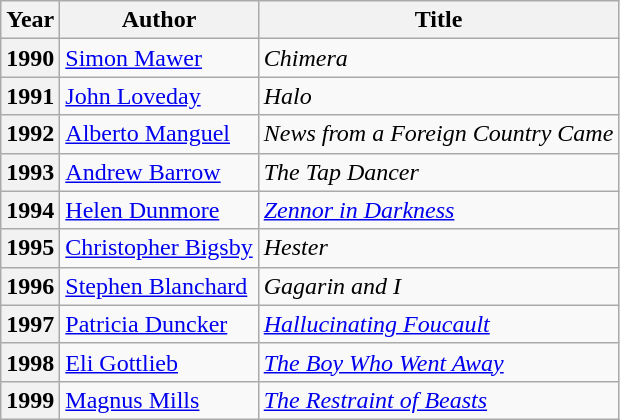<table class="wikitable">
<tr>
<th>Year</th>
<th>Author</th>
<th>Title</th>
</tr>
<tr>
<th>1990</th>
<td><a href='#'>Simon Mawer</a></td>
<td><em>Chimera</em></td>
</tr>
<tr>
<th>1991</th>
<td><a href='#'>John Loveday</a></td>
<td><em>Halo</em></td>
</tr>
<tr>
<th>1992</th>
<td><a href='#'>Alberto Manguel</a></td>
<td><em>News from a Foreign Country Came</em></td>
</tr>
<tr>
<th>1993</th>
<td><a href='#'>Andrew Barrow</a></td>
<td><em>The Tap Dancer</em></td>
</tr>
<tr>
<th>1994</th>
<td><a href='#'>Helen Dunmore</a></td>
<td><em><a href='#'>Zennor in Darkness</a></em></td>
</tr>
<tr>
<th>1995</th>
<td><a href='#'>Christopher Bigsby</a></td>
<td><em>Hester</em></td>
</tr>
<tr>
<th>1996</th>
<td><a href='#'>Stephen Blanchard</a></td>
<td><em>Gagarin and I</em></td>
</tr>
<tr>
<th>1997</th>
<td><a href='#'>Patricia Duncker</a></td>
<td><em><a href='#'>Hallucinating Foucault</a></em></td>
</tr>
<tr>
<th>1998</th>
<td><a href='#'>Eli Gottlieb</a></td>
<td><em><a href='#'>The Boy Who Went Away</a></em></td>
</tr>
<tr>
<th>1999</th>
<td><a href='#'>Magnus Mills</a></td>
<td><em><a href='#'>The Restraint of Beasts</a></em></td>
</tr>
</table>
